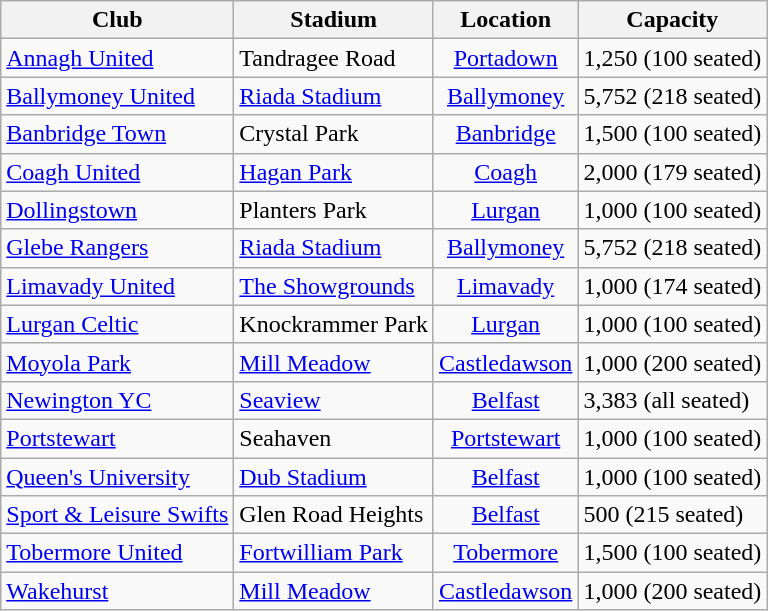<table class="wikitable sortable">
<tr>
<th>Club</th>
<th>Stadium</th>
<th>Location</th>
<th>Capacity</th>
</tr>
<tr>
<td><a href='#'>Annagh United</a></td>
<td>Tandragee Road</td>
<td style="text-align:center;"><a href='#'>Portadown</a></td>
<td>1,250 (100 seated)</td>
</tr>
<tr>
<td><a href='#'>Ballymoney United</a></td>
<td><a href='#'>Riada Stadium</a></td>
<td style="text-align:center;"><a href='#'>Ballymoney</a></td>
<td>5,752 (218 seated)</td>
</tr>
<tr>
<td><a href='#'>Banbridge Town</a></td>
<td>Crystal Park</td>
<td style="text-align:center;"><a href='#'>Banbridge</a></td>
<td>1,500 (100 seated)</td>
</tr>
<tr>
<td><a href='#'>Coagh United</a></td>
<td><a href='#'>Hagan Park</a></td>
<td style="text-align:center;"><a href='#'>Coagh</a></td>
<td>2,000 (179 seated)</td>
</tr>
<tr>
<td><a href='#'>Dollingstown</a></td>
<td>Planters Park</td>
<td style="text-align:center;"><a href='#'>Lurgan</a></td>
<td>1,000 (100 seated)</td>
</tr>
<tr>
<td><a href='#'>Glebe Rangers</a></td>
<td><a href='#'>Riada Stadium</a></td>
<td style="text-align:center;"><a href='#'>Ballymoney</a></td>
<td>5,752 (218 seated)</td>
</tr>
<tr>
<td><a href='#'>Limavady United</a></td>
<td><a href='#'>The Showgrounds</a></td>
<td style="text-align:center;"><a href='#'>Limavady</a></td>
<td>1,000 (174 seated)</td>
</tr>
<tr>
<td><a href='#'>Lurgan Celtic</a></td>
<td>Knockrammer Park</td>
<td style="text-align:center;"><a href='#'>Lurgan</a></td>
<td>1,000 (100 seated)</td>
</tr>
<tr>
<td><a href='#'>Moyola Park</a></td>
<td><a href='#'>Mill Meadow</a></td>
<td style="text-align:center;"><a href='#'>Castledawson</a></td>
<td>1,000 (200 seated)</td>
</tr>
<tr>
<td><a href='#'>Newington YC</a></td>
<td><a href='#'>Seaview</a></td>
<td style="text-align:center;"><a href='#'>Belfast</a></td>
<td>3,383 (all seated)</td>
</tr>
<tr>
<td><a href='#'>Portstewart</a></td>
<td>Seahaven</td>
<td style="text-align:center;"><a href='#'>Portstewart</a></td>
<td>1,000 (100 seated)</td>
</tr>
<tr>
<td><a href='#'>Queen's University</a></td>
<td><a href='#'>Dub Stadium</a></td>
<td style="text-align:center;"><a href='#'>Belfast</a></td>
<td>1,000 (100 seated)</td>
</tr>
<tr>
<td><a href='#'>Sport & Leisure Swifts</a></td>
<td>Glen Road Heights</td>
<td style="text-align:center;"><a href='#'>Belfast</a></td>
<td>500 (215 seated)</td>
</tr>
<tr>
<td><a href='#'>Tobermore United</a></td>
<td><a href='#'>Fortwilliam Park</a></td>
<td style="text-align:center;"><a href='#'>Tobermore</a></td>
<td>1,500 (100 seated)</td>
</tr>
<tr>
<td><a href='#'>Wakehurst</a></td>
<td><a href='#'>Mill Meadow</a></td>
<td style="text-align:center;"><a href='#'>Castledawson</a></td>
<td>1,000 (200 seated)</td>
</tr>
</table>
